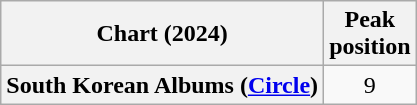<table class="wikitable plainrowheaders" style="text-align:center">
<tr>
<th scope="col">Chart (2024)</th>
<th scope="col">Peak<br>position</th>
</tr>
<tr>
<th scope="row">South Korean Albums (<a href='#'>Circle</a>)</th>
<td>9</td>
</tr>
</table>
